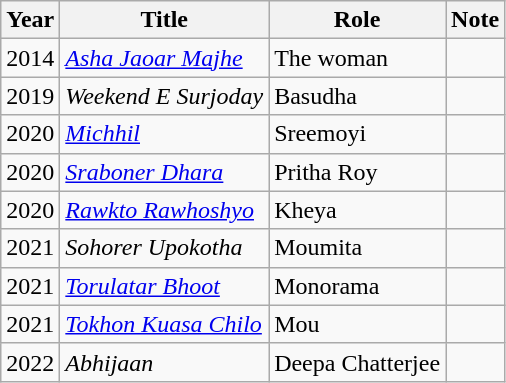<table class="wikitable"  text align=center>
<tr>
<th>Year</th>
<th>Title</th>
<th>Role</th>
<th>Note</th>
</tr>
<tr>
<td>2014</td>
<td><em><a href='#'>Asha Jaoar Majhe</a></em></td>
<td>The woman</td>
<td></td>
</tr>
<tr>
<td>2019</td>
<td><em>Weekend E Surjoday</em></td>
<td>Basudha</td>
<td></td>
</tr>
<tr>
<td>2020</td>
<td><em><a href='#'>Michhil</a></em></td>
<td>Sreemoyi</td>
<td></td>
</tr>
<tr>
<td>2020</td>
<td><em><a href='#'>Sraboner Dhara</a></em></td>
<td>Pritha Roy</td>
<td></td>
</tr>
<tr>
<td>2020</td>
<td><em><a href='#'>Rawkto Rawhoshyo</a></em></td>
<td>Kheya</td>
<td></td>
</tr>
<tr>
<td>2021</td>
<td><em>Sohorer Upokotha</em></td>
<td>Moumita</td>
<td></td>
</tr>
<tr>
<td>2021</td>
<td><em><a href='#'>Torulatar Bhoot</a></em></td>
<td>Monorama</td>
<td></td>
</tr>
<tr>
<td>2021</td>
<td><em><a href='#'>Tokhon Kuasa Chilo</a></em></td>
<td>Mou</td>
<td></td>
</tr>
<tr>
<td>2022</td>
<td><em>Abhijaan</em></td>
<td>Deepa Chatterjee</td>
<td></td>
</tr>
</table>
